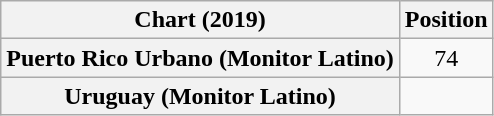<table class="wikitable plainrowheaders sortable" style="text-align:center">
<tr>
<th scope="col">Chart (2019)</th>
<th scope="col">Position</th>
</tr>
<tr>
<th scope="row">Puerto Rico Urbano (Monitor Latino)</th>
<td>74</td>
</tr>
<tr>
<th scope="row">Uruguay (Monitor Latino)</th>
<td></td>
</tr>
</table>
